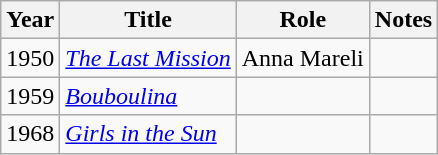<table class="wikitable sortable">
<tr>
<th>Year</th>
<th>Title</th>
<th>Role</th>
<th class="unsortable">Notes</th>
</tr>
<tr>
<td>1950</td>
<td><em><a href='#'>The Last Mission</a></em></td>
<td>Anna Mareli</td>
<td></td>
</tr>
<tr>
<td>1959</td>
<td><em><a href='#'>Bouboulina</a></em></td>
<td></td>
<td></td>
</tr>
<tr>
<td>1968</td>
<td><em><a href='#'>Girls in the Sun</a></em></td>
<td></td>
<td></td>
</tr>
</table>
